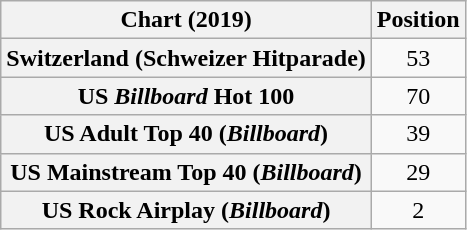<table class="wikitable sortable plainrowheaders" style="text-align:center">
<tr>
<th scope="col">Chart (2019)</th>
<th scope="col">Position</th>
</tr>
<tr>
<th scope="row">Switzerland (Schweizer Hitparade)</th>
<td>53</td>
</tr>
<tr>
<th scope="row">US <em>Billboard</em> Hot 100</th>
<td>70</td>
</tr>
<tr>
<th scope="row">US Adult Top 40 (<em>Billboard</em>)</th>
<td>39</td>
</tr>
<tr>
<th scope="row">US Mainstream Top 40 (<em>Billboard</em>)</th>
<td>29</td>
</tr>
<tr>
<th scope="row">US Rock Airplay (<em>Billboard</em>)</th>
<td>2</td>
</tr>
</table>
